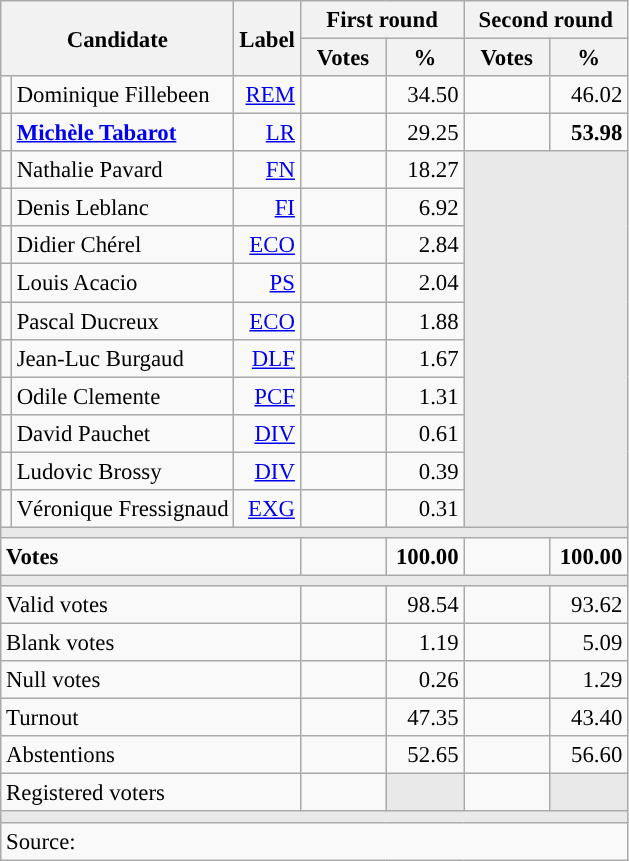<table class="wikitable" style="text-align:right;font-size:95%;">
<tr>
<th colspan="2" rowspan="2">Candidate</th>
<th rowspan="2">Label</th>
<th colspan="2">First round</th>
<th colspan="2">Second round</th>
</tr>
<tr>
<th style="width:50px;">Votes</th>
<th style="width:45px;">%</th>
<th style="width:50px;">Votes</th>
<th style="width:45px;">%</th>
</tr>
<tr>
<td style="color:inherit;background:"></td>
<td style="text-align:left;">Dominique Fillebeen</td>
<td><a href='#'>REM</a></td>
<td></td>
<td>34.50</td>
<td></td>
<td>46.02</td>
</tr>
<tr>
<td style="color:inherit;background:"></td>
<td style="text-align:left;"><strong><a href='#'>Michèle Tabarot</a></strong></td>
<td><a href='#'>LR</a></td>
<td></td>
<td>29.25</td>
<td><strong></strong></td>
<td><strong>53.98</strong></td>
</tr>
<tr>
<td style="color:inherit;background:"></td>
<td style="text-align:left;">Nathalie Pavard</td>
<td><a href='#'>FN</a></td>
<td></td>
<td>18.27</td>
<td colspan="2" rowspan="10" style="background:#E9E9E9;"></td>
</tr>
<tr>
<td style="color:inherit;background:"></td>
<td style="text-align:left;">Denis Leblanc</td>
<td><a href='#'>FI</a></td>
<td></td>
<td>6.92</td>
</tr>
<tr>
<td style="color:inherit;background:"></td>
<td style="text-align:left;">Didier Chérel</td>
<td><a href='#'>ECO</a></td>
<td></td>
<td>2.84</td>
</tr>
<tr>
<td style="color:inherit;background:"></td>
<td style="text-align:left;">Louis Acacio</td>
<td><a href='#'>PS</a></td>
<td></td>
<td>2.04</td>
</tr>
<tr>
<td style="color:inherit;background:"></td>
<td style="text-align:left;">Pascal Ducreux</td>
<td><a href='#'>ECO</a></td>
<td></td>
<td>1.88</td>
</tr>
<tr>
<td style="color:inherit;background:"></td>
<td style="text-align:left;">Jean-Luc Burgaud</td>
<td><a href='#'>DLF</a></td>
<td></td>
<td>1.67</td>
</tr>
<tr>
<td style="color:inherit;background:"></td>
<td style="text-align:left;">Odile Clemente</td>
<td><a href='#'>PCF</a></td>
<td></td>
<td>1.31</td>
</tr>
<tr>
<td style="color:inherit;background:"></td>
<td style="text-align:left;">David Pauchet</td>
<td><a href='#'>DIV</a></td>
<td></td>
<td>0.61</td>
</tr>
<tr>
<td style="color:inherit;background:"></td>
<td style="text-align:left;">Ludovic Brossy</td>
<td><a href='#'>DIV</a></td>
<td></td>
<td>0.39</td>
</tr>
<tr>
<td style="color:inherit;background:"></td>
<td style="text-align:left;">Véronique Fressignaud</td>
<td><a href='#'>EXG</a></td>
<td></td>
<td>0.31</td>
</tr>
<tr>
<td colspan="7" style="background:#E9E9E9;"></td>
</tr>
<tr style="font-weight:bold;">
<td colspan="3" style="text-align:left;">Votes</td>
<td></td>
<td>100.00</td>
<td></td>
<td>100.00</td>
</tr>
<tr>
<td colspan="7" style="background:#E9E9E9;"></td>
</tr>
<tr>
<td colspan="3" style="text-align:left;">Valid votes</td>
<td></td>
<td>98.54</td>
<td></td>
<td>93.62</td>
</tr>
<tr>
<td colspan="3" style="text-align:left;">Blank votes</td>
<td></td>
<td>1.19</td>
<td></td>
<td>5.09</td>
</tr>
<tr>
<td colspan="3" style="text-align:left;">Null votes</td>
<td></td>
<td>0.26</td>
<td></td>
<td>1.29</td>
</tr>
<tr>
<td colspan="3" style="text-align:left;">Turnout</td>
<td></td>
<td>47.35</td>
<td></td>
<td>43.40</td>
</tr>
<tr>
<td colspan="3" style="text-align:left;">Abstentions</td>
<td></td>
<td>52.65</td>
<td></td>
<td>56.60</td>
</tr>
<tr>
<td colspan="3" style="text-align:left;">Registered voters</td>
<td></td>
<td style="background:#E9E9E9;"></td>
<td></td>
<td style="background:#E9E9E9;"></td>
</tr>
<tr>
<td colspan="7" style="background:#E9E9E9;"></td>
</tr>
<tr>
<td colspan="7" style="text-align:left;">Source: </td>
</tr>
</table>
